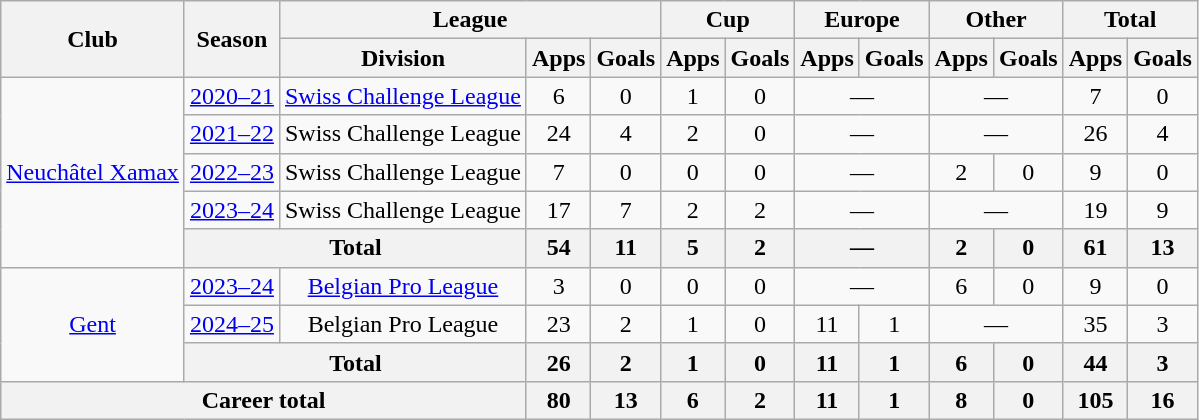<table class="wikitable" style="text-align:center">
<tr>
<th rowspan="2">Club</th>
<th rowspan="2">Season</th>
<th colspan="3">League</th>
<th colspan="2">Cup</th>
<th colspan="2">Europe</th>
<th colspan="2">Other</th>
<th colspan="2">Total</th>
</tr>
<tr>
<th>Division</th>
<th>Apps</th>
<th>Goals</th>
<th>Apps</th>
<th>Goals</th>
<th>Apps</th>
<th>Goals</th>
<th>Apps</th>
<th>Goals</th>
<th>Apps</th>
<th>Goals</th>
</tr>
<tr>
<td rowspan="5"><a href='#'>Neuchâtel Xamax</a></td>
<td><a href='#'>2020–21</a></td>
<td><a href='#'>Swiss Challenge League</a></td>
<td>6</td>
<td>0</td>
<td>1</td>
<td>0</td>
<td colspan="2">—</td>
<td colspan="2">—</td>
<td>7</td>
<td>0</td>
</tr>
<tr>
<td><a href='#'>2021–22</a></td>
<td>Swiss Challenge League</td>
<td>24</td>
<td>4</td>
<td>2</td>
<td>0</td>
<td colspan="2">—</td>
<td colspan="2">—</td>
<td>26</td>
<td>4</td>
</tr>
<tr>
<td><a href='#'>2022–23</a></td>
<td>Swiss Challenge League</td>
<td>7</td>
<td>0</td>
<td>0</td>
<td>0</td>
<td colspan="2">—</td>
<td>2</td>
<td>0</td>
<td>9</td>
<td>0</td>
</tr>
<tr>
<td><a href='#'>2023–24</a></td>
<td>Swiss Challenge League</td>
<td>17</td>
<td>7</td>
<td>2</td>
<td>2</td>
<td colspan="2">—</td>
<td colspan="2">—</td>
<td>19</td>
<td>9</td>
</tr>
<tr>
<th colspan="2">Total</th>
<th>54</th>
<th>11</th>
<th>5</th>
<th>2</th>
<th colspan="2">—</th>
<th>2</th>
<th>0</th>
<th>61</th>
<th>13</th>
</tr>
<tr>
<td rowspan="3"><a href='#'>Gent</a></td>
<td><a href='#'>2023–24</a></td>
<td><a href='#'>Belgian Pro League</a></td>
<td>3</td>
<td>0</td>
<td>0</td>
<td>0</td>
<td colspan="2">—</td>
<td>6</td>
<td>0</td>
<td>9</td>
<td>0</td>
</tr>
<tr>
<td><a href='#'>2024–25</a></td>
<td>Belgian Pro League</td>
<td>23</td>
<td>2</td>
<td>1</td>
<td>0</td>
<td>11</td>
<td>1</td>
<td colspan="2">—</td>
<td>35</td>
<td>3</td>
</tr>
<tr>
<th colspan="2">Total</th>
<th>26</th>
<th>2</th>
<th>1</th>
<th>0</th>
<th>11</th>
<th>1</th>
<th>6</th>
<th>0</th>
<th>44</th>
<th>3</th>
</tr>
<tr>
<th colspan="3">Career total</th>
<th>80</th>
<th>13</th>
<th>6</th>
<th>2</th>
<th>11</th>
<th>1</th>
<th>8</th>
<th>0</th>
<th>105</th>
<th>16</th>
</tr>
</table>
